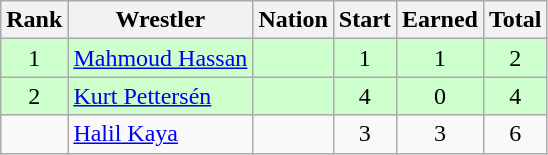<table class="wikitable sortable" style="text-align:center;">
<tr>
<th>Rank</th>
<th>Wrestler</th>
<th>Nation</th>
<th>Start</th>
<th>Earned</th>
<th>Total</th>
</tr>
<tr style="background:#cfc;">
<td>1</td>
<td align=left><a href='#'>Mahmoud Hassan</a></td>
<td align=left></td>
<td>1</td>
<td>1</td>
<td>2</td>
</tr>
<tr style="background:#cfc;">
<td>2</td>
<td align=left><a href='#'>Kurt Pettersén</a></td>
<td align=left></td>
<td>4</td>
<td>0</td>
<td>4</td>
</tr>
<tr>
<td></td>
<td align=left><a href='#'>Halil Kaya</a></td>
<td align=left></td>
<td>3</td>
<td>3</td>
<td>6</td>
</tr>
</table>
